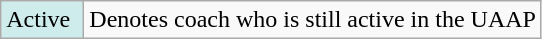<table class="wikitable">
<tr>
<td style="background:#cfecec; width:3em;">Active</td>
<td>Denotes coach who is still active in the UAAP</td>
</tr>
</table>
